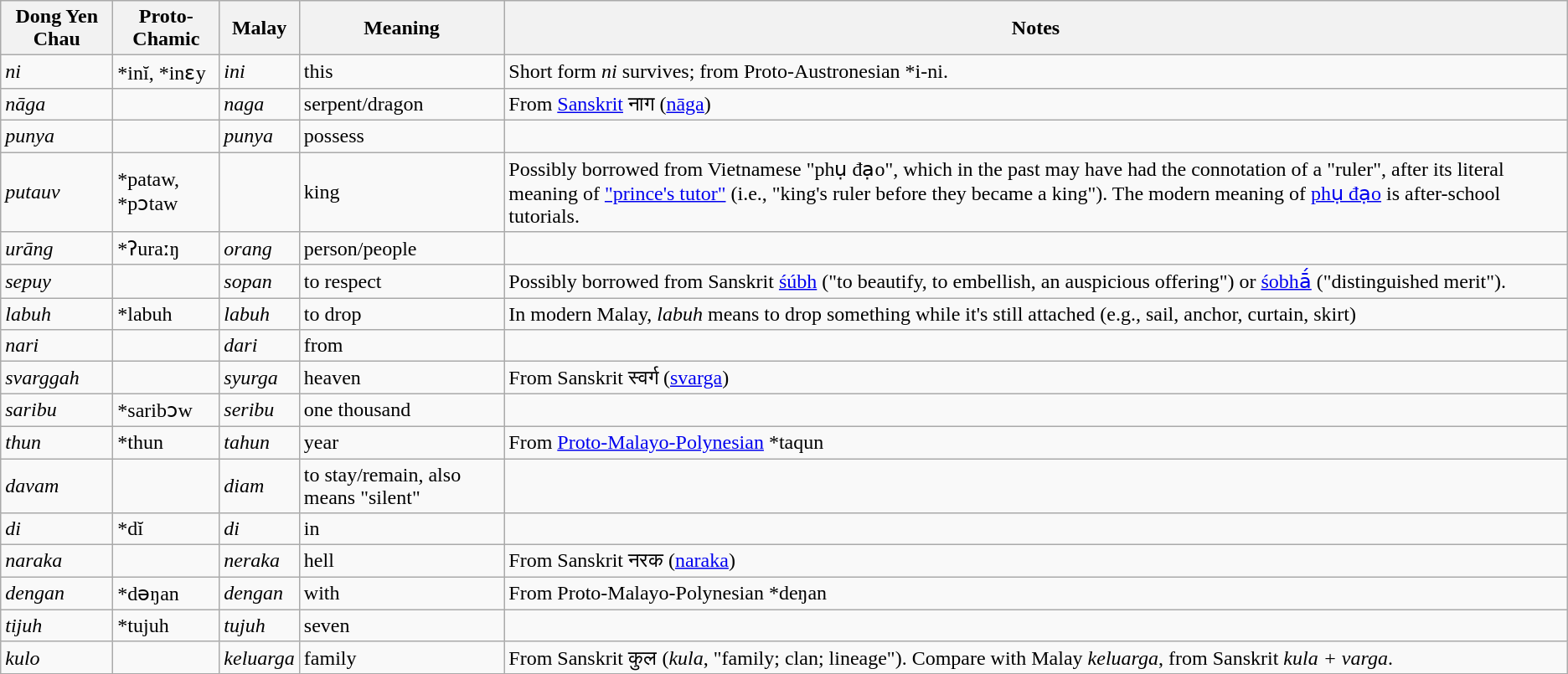<table class="wikitable">
<tr>
<th>Dong Yen Chau</th>
<th>Proto-Chamic</th>
<th>Malay</th>
<th>Meaning</th>
<th>Notes</th>
</tr>
<tr>
<td><em>ni</em></td>
<td>*inĭ, *inɛy</td>
<td><em>ini</em></td>
<td>this</td>
<td>Short form <em>ni</em> survives; from Proto-Austronesian *i-ni.</td>
</tr>
<tr>
<td><em>nāga</em></td>
<td></td>
<td><em>naga</em></td>
<td>serpent/dragon</td>
<td>From <a href='#'>Sanskrit</a> नाग (<a href='#'>nāga</a>)</td>
</tr>
<tr>
<td><em>punya</em></td>
<td></td>
<td><em>punya</em></td>
<td>possess</td>
<td></td>
</tr>
<tr>
<td><em>putauv</em></td>
<td>*pataw,<br>*pɔtaw</td>
<td></td>
<td>king</td>
<td>Possibly borrowed from Vietnamese "phụ đạo", which in the past may have had the connotation of a "ruler", after its literal meaning of  <a href='#'>"prince's tutor"</a> (i.e., "king's ruler before they became a king"). The modern meaning of <a href='#'>phụ đạo</a> is after-school tutorials.</td>
</tr>
<tr>
<td><em>urāng</em></td>
<td>*ʔuraːŋ</td>
<td><em>orang</em></td>
<td>person/people</td>
<td></td>
</tr>
<tr>
<td><em>sepuy</em></td>
<td></td>
<td><em>sopan</em></td>
<td>to respect</td>
<td>Possibly borrowed from Sanskrit <a href='#'>śúbh</a> ("to beautify, to embellish, an auspicious offering") or <a href='#'>śobhā́</a> ("distinguished merit").</td>
</tr>
<tr>
<td><em>labuh</em></td>
<td>*labuh</td>
<td><em>labuh</em></td>
<td>to drop</td>
<td>In modern Malay, <em>labuh</em> means to drop something while it's still attached (e.g., sail, anchor, curtain, skirt)</td>
</tr>
<tr>
<td><em>nari</em></td>
<td></td>
<td><em>dari</em></td>
<td>from</td>
<td></td>
</tr>
<tr>
<td><em>svarggah</em></td>
<td></td>
<td><em>syurga</em></td>
<td>heaven</td>
<td>From Sanskrit स्वर्ग (<a href='#'>svarga</a>)</td>
</tr>
<tr>
<td><em>saribu</em></td>
<td>*saribɔw</td>
<td><em>seribu</em></td>
<td>one thousand</td>
<td></td>
</tr>
<tr>
<td><em>thun</em></td>
<td>*thun</td>
<td><em>tahun</em></td>
<td>year</td>
<td>From <a href='#'>Proto-Malayo-Polynesian</a> *taqun</td>
</tr>
<tr>
<td><em>davam</em></td>
<td></td>
<td><em>diam</em></td>
<td>to stay/remain, also means "silent"</td>
<td></td>
</tr>
<tr>
<td><em>di</em></td>
<td>*dĭ</td>
<td><em>di</em></td>
<td>in</td>
<td></td>
</tr>
<tr>
<td><em>naraka</em></td>
<td></td>
<td><em>neraka</em></td>
<td>hell</td>
<td>From Sanskrit नरक (<a href='#'>naraka</a>)</td>
</tr>
<tr>
<td><em>dengan</em></td>
<td>*dəŋan</td>
<td><em>dengan</em></td>
<td>with</td>
<td>From Proto-Malayo-Polynesian *deŋan</td>
</tr>
<tr>
<td><em>tijuh</em></td>
<td>*tujuh</td>
<td><em>tujuh</em></td>
<td>seven</td>
<td></td>
</tr>
<tr some villages from Pleiku region spell it "Juh", pronounced "Jewh!">
<td><em>kulo</em></td>
<td></td>
<td><em>keluarga</em></td>
<td>family</td>
<td>From Sanskrit कुल (<em>kula</em>, "family; clan; lineage"). Compare with Malay <em>keluarga</em>, from Sanskrit <em>kula + varga</em>.</td>
</tr>
</table>
